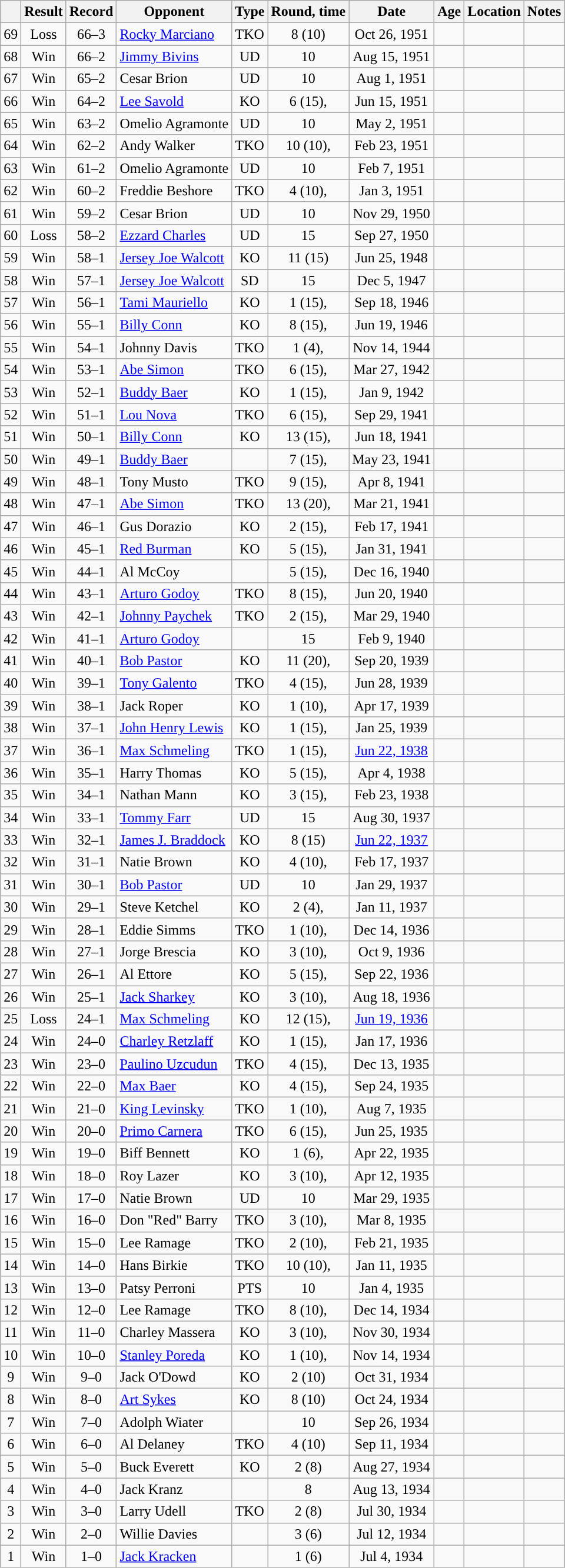<table class="wikitable" style="text-align:center">
<tr>
<th></th>
<th>Result</th>
<th>Record</th>
<th>Opponent</th>
<th>Type</th>
<th>Round, time</th>
<th>Date</th>
<th>Age</th>
<th>Location</th>
<th>Notes</th>
</tr>
<tr>
<td>69</td>
<td>Loss</td>
<td>66–3</td>
<td style="text-align:left;"><a href='#'>Rocky Marciano</a></td>
<td>TKO</td>
<td>8 (10)</td>
<td>Oct 26, 1951</td>
<td style="text-align:left;"></td>
<td style="text-align:left;"></td>
<td></td>
</tr>
<tr>
<td>68</td>
<td>Win</td>
<td>66–2</td>
<td style="text-align:left;"><a href='#'>Jimmy Bivins</a></td>
<td>UD</td>
<td>10</td>
<td>Aug 15, 1951</td>
<td style="text-align:left;"></td>
<td style="text-align:left;"></td>
<td></td>
</tr>
<tr>
<td>67</td>
<td>Win</td>
<td>65–2</td>
<td style="text-align:left;">Cesar Brion</td>
<td>UD</td>
<td>10</td>
<td>Aug 1, 1951</td>
<td style="text-align:left;"></td>
<td style="text-align:left;"></td>
<td></td>
</tr>
<tr>
<td>66</td>
<td>Win</td>
<td>64–2</td>
<td style="text-align:left;"><a href='#'>Lee Savold</a></td>
<td>KO</td>
<td>6 (15), </td>
<td>Jun 15, 1951</td>
<td style="text-align:left;"></td>
<td style="text-align:left;"></td>
<td></td>
</tr>
<tr>
<td>65</td>
<td>Win</td>
<td>63–2</td>
<td style="text-align:left;">Omelio Agramonte</td>
<td>UD</td>
<td>10</td>
<td>May 2, 1951</td>
<td style="text-align:left;"></td>
<td style="text-align:left;"></td>
<td></td>
</tr>
<tr>
<td>64</td>
<td>Win</td>
<td>62–2</td>
<td style="text-align:left;">Andy Walker</td>
<td>TKO</td>
<td>10 (10), </td>
<td>Feb 23, 1951</td>
<td style="text-align:left;"></td>
<td style="text-align:left;"></td>
<td></td>
</tr>
<tr>
<td>63</td>
<td>Win</td>
<td>61–2</td>
<td style="text-align:left;">Omelio Agramonte</td>
<td>UD</td>
<td>10</td>
<td>Feb 7, 1951</td>
<td style="text-align:left;"></td>
<td style="text-align:left;"></td>
<td></td>
</tr>
<tr>
<td>62</td>
<td>Win</td>
<td>60–2</td>
<td style="text-align:left;">Freddie Beshore</td>
<td>TKO</td>
<td>4 (10), </td>
<td>Jan 3, 1951</td>
<td style="text-align:left;"></td>
<td style="text-align:left;"></td>
<td></td>
</tr>
<tr>
<td>61</td>
<td>Win</td>
<td>59–2</td>
<td style="text-align:left;">Cesar Brion</td>
<td>UD</td>
<td>10</td>
<td>Nov 29, 1950</td>
<td style="text-align:left;"></td>
<td style="text-align:left;"></td>
<td></td>
</tr>
<tr>
<td>60</td>
<td>Loss</td>
<td>58–2</td>
<td style="text-align:left;"><a href='#'>Ezzard Charles</a></td>
<td>UD</td>
<td>15</td>
<td>Sep 27, 1950</td>
<td style="text-align:left;"></td>
<td style="text-align:left;"></td>
<td style="text-align:left;"></td>
</tr>
<tr>
<td>59</td>
<td>Win</td>
<td>58–1</td>
<td style="text-align:left;"><a href='#'>Jersey Joe Walcott</a></td>
<td>KO</td>
<td>11 (15)</td>
<td>Jun 25, 1948</td>
<td style="text-align:left;"></td>
<td style="text-align:left;"></td>
<td style="text-align:left;"></td>
</tr>
<tr>
<td>58</td>
<td>Win</td>
<td>57–1</td>
<td style="text-align:left;"><a href='#'>Jersey Joe Walcott</a></td>
<td>SD</td>
<td>15</td>
<td>Dec 5, 1947</td>
<td style="text-align:left;"></td>
<td style="text-align:left;"></td>
<td style="text-align:left;"></td>
</tr>
<tr>
<td>57</td>
<td>Win</td>
<td>56–1</td>
<td style="text-align:left;"><a href='#'>Tami Mauriello</a></td>
<td>KO</td>
<td>1 (15), </td>
<td>Sep 18, 1946</td>
<td style="text-align:left;"></td>
<td style="text-align:left;"></td>
<td style="text-align:left;"></td>
</tr>
<tr>
<td>56</td>
<td>Win</td>
<td>55–1</td>
<td style="text-align:left;"><a href='#'>Billy Conn</a></td>
<td>KO</td>
<td>8 (15), </td>
<td>Jun 19, 1946</td>
<td style="text-align:left;"></td>
<td style="text-align:left;"></td>
<td style="text-align:left;"></td>
</tr>
<tr>
<td>55</td>
<td>Win</td>
<td>54–1</td>
<td style="text-align:left;">Johnny Davis</td>
<td>TKO</td>
<td>1 (4), </td>
<td>Nov 14, 1944</td>
<td style="text-align:left;"></td>
<td style="text-align:left;"></td>
<td style="text-align:left"></td>
</tr>
<tr>
<td>54</td>
<td>Win</td>
<td>53–1</td>
<td style="text-align:left;"><a href='#'>Abe Simon</a></td>
<td>TKO</td>
<td>6 (15), </td>
<td>Mar 27, 1942</td>
<td style="text-align:left;"></td>
<td style="text-align:left;"></td>
<td style="text-align:left;"></td>
</tr>
<tr>
<td>53</td>
<td>Win</td>
<td>52–1</td>
<td style="text-align:left;"><a href='#'>Buddy Baer</a></td>
<td>KO</td>
<td>1 (15), </td>
<td>Jan 9, 1942</td>
<td style="text-align:left;"></td>
<td style="text-align:left;"></td>
<td style="text-align:left;"></td>
</tr>
<tr>
<td>52</td>
<td>Win</td>
<td>51–1</td>
<td style="text-align:left;"><a href='#'>Lou Nova</a></td>
<td>TKO</td>
<td>6 (15), </td>
<td>Sep 29, 1941</td>
<td style="text-align:left;"></td>
<td style="text-align:left;"></td>
<td style="text-align:left;"></td>
</tr>
<tr>
<td>51</td>
<td>Win</td>
<td>50–1</td>
<td style="text-align:left;"><a href='#'>Billy Conn</a></td>
<td>KO</td>
<td>13 (15), </td>
<td>Jun 18, 1941</td>
<td style="text-align:left;"></td>
<td style="text-align:left;"></td>
<td style="text-align:left;"></td>
</tr>
<tr>
<td>50</td>
<td>Win</td>
<td>49–1</td>
<td style="text-align:left;"><a href='#'>Buddy Baer</a></td>
<td></td>
<td>7 (15), </td>
<td>May 23, 1941</td>
<td style="text-align:left;"></td>
<td style="text-align:left;"></td>
<td style="text-align:left;"></td>
</tr>
<tr>
<td>49</td>
<td>Win</td>
<td>48–1</td>
<td style="text-align:left;">Tony Musto</td>
<td>TKO</td>
<td>9 (15), </td>
<td>Apr 8, 1941</td>
<td style="text-align:left;"></td>
<td style="text-align:left;"></td>
<td style="text-align:left;"></td>
</tr>
<tr>
<td>48</td>
<td>Win</td>
<td>47–1</td>
<td style="text-align:left;"><a href='#'>Abe Simon</a></td>
<td>TKO</td>
<td>13 (20), </td>
<td>Mar 21, 1941</td>
<td style="text-align:left;"></td>
<td style="text-align:left;"></td>
<td style="text-align:left;"></td>
</tr>
<tr>
<td>47</td>
<td>Win</td>
<td>46–1</td>
<td style="text-align:left;">Gus Dorazio</td>
<td>KO</td>
<td>2 (15), </td>
<td>Feb 17, 1941</td>
<td style="text-align:left;"></td>
<td style="text-align:left;"></td>
<td style="text-align:left;"></td>
</tr>
<tr>
<td>46</td>
<td>Win</td>
<td>45–1</td>
<td style="text-align:left;"><a href='#'>Red Burman</a></td>
<td>KO</td>
<td>5 (15), </td>
<td>Jan 31, 1941</td>
<td style="text-align:left;"></td>
<td style="text-align:left;"></td>
<td style="text-align:left;"></td>
</tr>
<tr>
<td>45</td>
<td>Win</td>
<td>44–1</td>
<td style="text-align:left;">Al McCoy</td>
<td></td>
<td>5 (15), </td>
<td>Dec 16, 1940</td>
<td style="text-align:left;"></td>
<td style="text-align:left;"></td>
<td style="text-align:left;"></td>
</tr>
<tr>
<td>44</td>
<td>Win</td>
<td>43–1</td>
<td style="text-align:left;"><a href='#'>Arturo Godoy</a></td>
<td>TKO</td>
<td>8 (15), </td>
<td>Jun 20, 1940</td>
<td style="text-align:left;"></td>
<td style="text-align:left;"></td>
<td style="text-align:left;"></td>
</tr>
<tr>
<td>43</td>
<td>Win</td>
<td>42–1</td>
<td style="text-align:left;"><a href='#'>Johnny Paychek</a></td>
<td>TKO</td>
<td>2 (15), </td>
<td>Mar 29, 1940</td>
<td style="text-align:left;"></td>
<td style="text-align:left;"></td>
<td style="text-align:left;"></td>
</tr>
<tr>
<td>42</td>
<td>Win</td>
<td>41–1</td>
<td style="text-align:left;"><a href='#'>Arturo Godoy</a></td>
<td></td>
<td>15</td>
<td>Feb 9, 1940</td>
<td style="text-align:left;"></td>
<td style="text-align:left;"></td>
<td style="text-align:left;"></td>
</tr>
<tr>
<td>41</td>
<td>Win</td>
<td>40–1</td>
<td style="text-align:left;"><a href='#'>Bob Pastor</a></td>
<td>KO</td>
<td>11 (20), </td>
<td>Sep 20, 1939</td>
<td style="text-align:left;"></td>
<td style="text-align:left;"></td>
<td style="text-align:left;"></td>
</tr>
<tr>
<td>40</td>
<td>Win</td>
<td>39–1</td>
<td style="text-align:left;"><a href='#'>Tony Galento</a></td>
<td>TKO</td>
<td>4 (15), </td>
<td>Jun 28, 1939</td>
<td style="text-align:left;"></td>
<td style="text-align:left;"></td>
<td style="text-align:left;"></td>
</tr>
<tr>
<td>39</td>
<td>Win</td>
<td>38–1</td>
<td style="text-align:left;">Jack Roper</td>
<td>KO</td>
<td>1 (10), </td>
<td>Apr 17, 1939</td>
<td style="text-align:left;"></td>
<td style="text-align:left;"></td>
<td style="text-align:left;"></td>
</tr>
<tr>
<td>38</td>
<td>Win</td>
<td>37–1</td>
<td style="text-align:left;"><a href='#'>John Henry Lewis</a></td>
<td>KO</td>
<td>1 (15), </td>
<td>Jan 25, 1939</td>
<td style="text-align:left;"></td>
<td style="text-align:left;"></td>
<td style="text-align:left;"></td>
</tr>
<tr>
<td>37</td>
<td>Win</td>
<td>36–1</td>
<td style="text-align:left;"><a href='#'>Max Schmeling</a></td>
<td>TKO</td>
<td>1 (15), </td>
<td><a href='#'>Jun 22, 1938</a></td>
<td style="text-align:left;"></td>
<td style="text-align:left;"></td>
<td style="text-align:left;"></td>
</tr>
<tr>
<td>36</td>
<td>Win</td>
<td>35–1</td>
<td style="text-align:left;">Harry Thomas</td>
<td>KO</td>
<td>5 (15), </td>
<td>Apr 4, 1938</td>
<td style="text-align:left;"></td>
<td style="text-align:left;"></td>
<td style="text-align:left;"></td>
</tr>
<tr>
<td>35</td>
<td>Win</td>
<td>34–1</td>
<td style="text-align:left;">Nathan Mann</td>
<td>KO</td>
<td>3 (15), </td>
<td>Feb 23, 1938</td>
<td style="text-align:left;"></td>
<td style="text-align:left;"></td>
<td style="text-align:left;"></td>
</tr>
<tr>
<td>34</td>
<td>Win</td>
<td>33–1</td>
<td style="text-align:left;"><a href='#'>Tommy Farr</a></td>
<td>UD</td>
<td>15</td>
<td>Aug 30, 1937</td>
<td style="text-align:left;"></td>
<td style="text-align:left;"></td>
<td style="text-align:left;"></td>
</tr>
<tr>
<td>33</td>
<td>Win</td>
<td>32–1</td>
<td style="text-align:left;"><a href='#'>James J. Braddock</a></td>
<td>KO</td>
<td>8 (15)</td>
<td><a href='#'>Jun 22, 1937</a></td>
<td style="text-align:left;"></td>
<td style="text-align:left;"></td>
<td style="text-align:left;"></td>
</tr>
<tr>
<td>32</td>
<td>Win</td>
<td>31–1</td>
<td style="text-align:left;">Natie Brown</td>
<td>KO</td>
<td>4 (10), </td>
<td>Feb 17, 1937</td>
<td style="text-align:left;"></td>
<td style="text-align:left;"></td>
<td></td>
</tr>
<tr>
<td>31</td>
<td>Win</td>
<td>30–1</td>
<td style="text-align:left;"><a href='#'>Bob Pastor</a></td>
<td>UD</td>
<td>10</td>
<td>Jan 29, 1937</td>
<td style="text-align:left;"></td>
<td style="text-align:left;"></td>
<td></td>
</tr>
<tr>
<td>30</td>
<td>Win</td>
<td>29–1</td>
<td style="text-align:left;">Steve Ketchel</td>
<td>KO</td>
<td>2 (4), </td>
<td>Jan 11, 1937</td>
<td style="text-align:left;"></td>
<td style="text-align:left;"></td>
<td></td>
</tr>
<tr>
<td>29</td>
<td>Win</td>
<td>28–1</td>
<td style="text-align:left;">Eddie Simms</td>
<td>TKO</td>
<td>1 (10), </td>
<td>Dec 14, 1936</td>
<td style="text-align:left;"></td>
<td style="text-align:left;"></td>
<td></td>
</tr>
<tr>
<td>28</td>
<td>Win</td>
<td>27–1</td>
<td style="text-align:left;">Jorge Brescia</td>
<td>KO</td>
<td>3 (10), </td>
<td>Oct 9, 1936</td>
<td style="text-align:left;"></td>
<td style="text-align:left;"></td>
<td></td>
</tr>
<tr>
<td>27</td>
<td>Win</td>
<td>26–1</td>
<td style="text-align:left;">Al Ettore</td>
<td>KO</td>
<td>5 (15), </td>
<td>Sep 22, 1936</td>
<td style="text-align:left;"></td>
<td style="text-align:left;"></td>
<td></td>
</tr>
<tr>
<td>26</td>
<td>Win</td>
<td>25–1</td>
<td style="text-align:left;"><a href='#'>Jack Sharkey</a></td>
<td>KO</td>
<td>3 (10), </td>
<td>Aug 18, 1936</td>
<td style="text-align:left;"></td>
<td style="text-align:left;"></td>
<td></td>
</tr>
<tr>
<td>25</td>
<td>Loss</td>
<td>24–1</td>
<td style="text-align:left;"><a href='#'>Max Schmeling</a></td>
<td>KO</td>
<td>12 (15), </td>
<td><a href='#'>Jun 19, 1936</a></td>
<td style="text-align:left;"></td>
<td style="text-align:left;"></td>
<td></td>
</tr>
<tr>
<td>24</td>
<td>Win</td>
<td>24–0</td>
<td style="text-align:left;"><a href='#'>Charley Retzlaff</a></td>
<td>KO</td>
<td>1 (15), </td>
<td>Jan 17, 1936</td>
<td style="text-align:left;"></td>
<td style="text-align:left;"></td>
<td></td>
</tr>
<tr>
<td>23</td>
<td>Win</td>
<td>23–0</td>
<td style="text-align:left;"><a href='#'>Paulino Uzcudun</a></td>
<td>TKO</td>
<td>4 (15), </td>
<td>Dec 13, 1935</td>
<td style="text-align:left;"></td>
<td style="text-align:left;"></td>
<td></td>
</tr>
<tr>
<td>22</td>
<td>Win</td>
<td>22–0</td>
<td style="text-align:left;"><a href='#'>Max Baer</a></td>
<td>KO</td>
<td>4 (15), </td>
<td>Sep 24, 1935</td>
<td style="text-align:left;"></td>
<td style="text-align:left;"></td>
<td></td>
</tr>
<tr>
<td>21</td>
<td>Win</td>
<td>21–0</td>
<td style="text-align:left;"><a href='#'>King Levinsky</a></td>
<td>TKO</td>
<td>1 (10), </td>
<td>Aug 7, 1935</td>
<td style="text-align:left;"></td>
<td style="text-align:left;"></td>
<td></td>
</tr>
<tr>
<td>20</td>
<td>Win</td>
<td>20–0</td>
<td style="text-align:left;"><a href='#'>Primo Carnera</a></td>
<td>TKO</td>
<td>6 (15), </td>
<td>Jun 25, 1935</td>
<td style="text-align:left;"></td>
<td style="text-align:left;"></td>
<td></td>
</tr>
<tr>
<td>19</td>
<td>Win</td>
<td>19–0</td>
<td style="text-align:left;">Biff Bennett</td>
<td>KO</td>
<td>1 (6), </td>
<td>Apr 22, 1935</td>
<td style="text-align:left;"></td>
<td style="text-align:left;"></td>
<td></td>
</tr>
<tr>
<td>18</td>
<td>Win</td>
<td>18–0</td>
<td style="text-align:left;">Roy Lazer</td>
<td>KO</td>
<td>3 (10), </td>
<td>Apr 12, 1935</td>
<td style="text-align:left;"></td>
<td style="text-align:left;"></td>
<td></td>
</tr>
<tr>
<td>17</td>
<td>Win</td>
<td>17–0</td>
<td style="text-align:left;">Natie Brown</td>
<td>UD</td>
<td>10</td>
<td>Mar 29, 1935</td>
<td style="text-align:left;"></td>
<td style="text-align:left;"></td>
<td></td>
</tr>
<tr>
<td>16</td>
<td>Win</td>
<td>16–0</td>
<td style="text-align:left;">Don "Red" Barry</td>
<td>TKO</td>
<td>3 (10), </td>
<td>Mar 8, 1935</td>
<td style="text-align:left;"></td>
<td style="text-align:left;"></td>
<td></td>
</tr>
<tr>
<td>15</td>
<td>Win</td>
<td>15–0</td>
<td style="text-align:left;">Lee Ramage</td>
<td>TKO</td>
<td>2 (10), </td>
<td>Feb 21, 1935</td>
<td style="text-align:left;"></td>
<td style="text-align:left;"></td>
<td></td>
</tr>
<tr>
<td>14</td>
<td>Win</td>
<td>14–0</td>
<td style="text-align:left;">Hans Birkie</td>
<td>TKO</td>
<td>10 (10), </td>
<td>Jan 11, 1935</td>
<td style="text-align:left;"></td>
<td style="text-align:left;"></td>
<td></td>
</tr>
<tr>
<td>13</td>
<td>Win</td>
<td>13–0</td>
<td style="text-align:left;">Patsy Perroni</td>
<td>PTS</td>
<td>10</td>
<td>Jan 4, 1935</td>
<td style="text-align:left;"></td>
<td style="text-align:left;"></td>
<td></td>
</tr>
<tr>
<td>12</td>
<td>Win</td>
<td>12–0</td>
<td style="text-align:left;">Lee Ramage</td>
<td>TKO</td>
<td>8 (10), </td>
<td>Dec 14, 1934</td>
<td style="text-align:left;"></td>
<td style="text-align:left;"></td>
<td></td>
</tr>
<tr>
<td>11</td>
<td>Win</td>
<td>11–0</td>
<td style="text-align:left;">Charley Massera</td>
<td>KO</td>
<td>3 (10), </td>
<td>Nov 30, 1934</td>
<td style="text-align:left;"></td>
<td style="text-align:left;"></td>
<td></td>
</tr>
<tr>
<td>10</td>
<td>Win</td>
<td>10–0</td>
<td style="text-align:left;"><a href='#'>Stanley Poreda</a></td>
<td>KO</td>
<td>1 (10), </td>
<td>Nov 14, 1934</td>
<td style="text-align:left;"></td>
<td style="text-align:left;"></td>
<td></td>
</tr>
<tr>
<td>9</td>
<td>Win</td>
<td>9–0</td>
<td style="text-align:left;">Jack O'Dowd</td>
<td>KO</td>
<td>2 (10)</td>
<td>Oct 31, 1934</td>
<td style="text-align:left;"></td>
<td style="text-align:left;"></td>
<td></td>
</tr>
<tr>
<td>8</td>
<td>Win</td>
<td>8–0</td>
<td style="text-align:left;"><a href='#'>Art Sykes</a></td>
<td>KO</td>
<td>8 (10)</td>
<td>Oct 24, 1934</td>
<td style="text-align:left;"></td>
<td style="text-align:left;"></td>
<td></td>
</tr>
<tr>
<td>7</td>
<td>Win</td>
<td>7–0</td>
<td style="text-align:left;">Adolph Wiater</td>
<td></td>
<td>10</td>
<td>Sep 26, 1934</td>
<td style="text-align:left;"></td>
<td style="text-align:left;"></td>
<td></td>
</tr>
<tr>
<td>6</td>
<td>Win</td>
<td>6–0</td>
<td style="text-align:left;">Al Delaney</td>
<td>TKO</td>
<td>4 (10)</td>
<td>Sep 11, 1934</td>
<td style="text-align:left;"></td>
<td style="text-align:left;"></td>
<td></td>
</tr>
<tr>
<td>5</td>
<td>Win</td>
<td>5–0</td>
<td style="text-align:left;">Buck Everett</td>
<td>KO</td>
<td>2 (8)</td>
<td>Aug 27, 1934</td>
<td style="text-align:left;"></td>
<td style="text-align:left;"></td>
<td></td>
</tr>
<tr>
<td>4</td>
<td>Win</td>
<td>4–0</td>
<td style="text-align:left;">Jack Kranz</td>
<td></td>
<td>8</td>
<td>Aug 13, 1934</td>
<td style="text-align:left;"></td>
<td style="text-align:left;"></td>
<td></td>
</tr>
<tr>
<td>3</td>
<td>Win</td>
<td>3–0</td>
<td style="text-align:left;">Larry Udell</td>
<td>TKO</td>
<td>2 (8)</td>
<td>Jul 30, 1934</td>
<td style="text-align:left;"></td>
<td style="text-align:left;"></td>
<td></td>
</tr>
<tr>
<td>2</td>
<td>Win</td>
<td>2–0</td>
<td style="text-align:left;">Willie Davies</td>
<td></td>
<td>3 (6)</td>
<td>Jul 12, 1934</td>
<td style="text-align:left;"></td>
<td style="text-align:left;"></td>
<td></td>
</tr>
<tr>
<td>1</td>
<td>Win</td>
<td>1–0</td>
<td style="text-align:left;"><a href='#'>Jack Kracken</a></td>
<td></td>
<td>1 (6)</td>
<td>Jul 4, 1934</td>
<td style="text-align:left;"></td>
<td style="text-align:left;"></td>
<td></td>
</tr>
</table>
